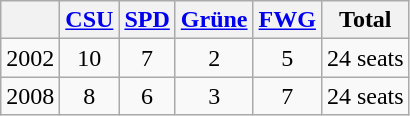<table class=wikitable>
<tr>
<th></th>
<th><a href='#'>CSU</a></th>
<th><a href='#'>SPD</a></th>
<th><a href='#'>Grüne</a></th>
<th><a href='#'>FWG</a></th>
<th>Total</th>
</tr>
<tr align="center">
<td>2002</td>
<td>10</td>
<td>7</td>
<td>2</td>
<td>5</td>
<td>24 seats</td>
</tr>
<tr align="center">
<td>2008</td>
<td>8</td>
<td>6</td>
<td>3</td>
<td>7</td>
<td>24 seats</td>
</tr>
</table>
